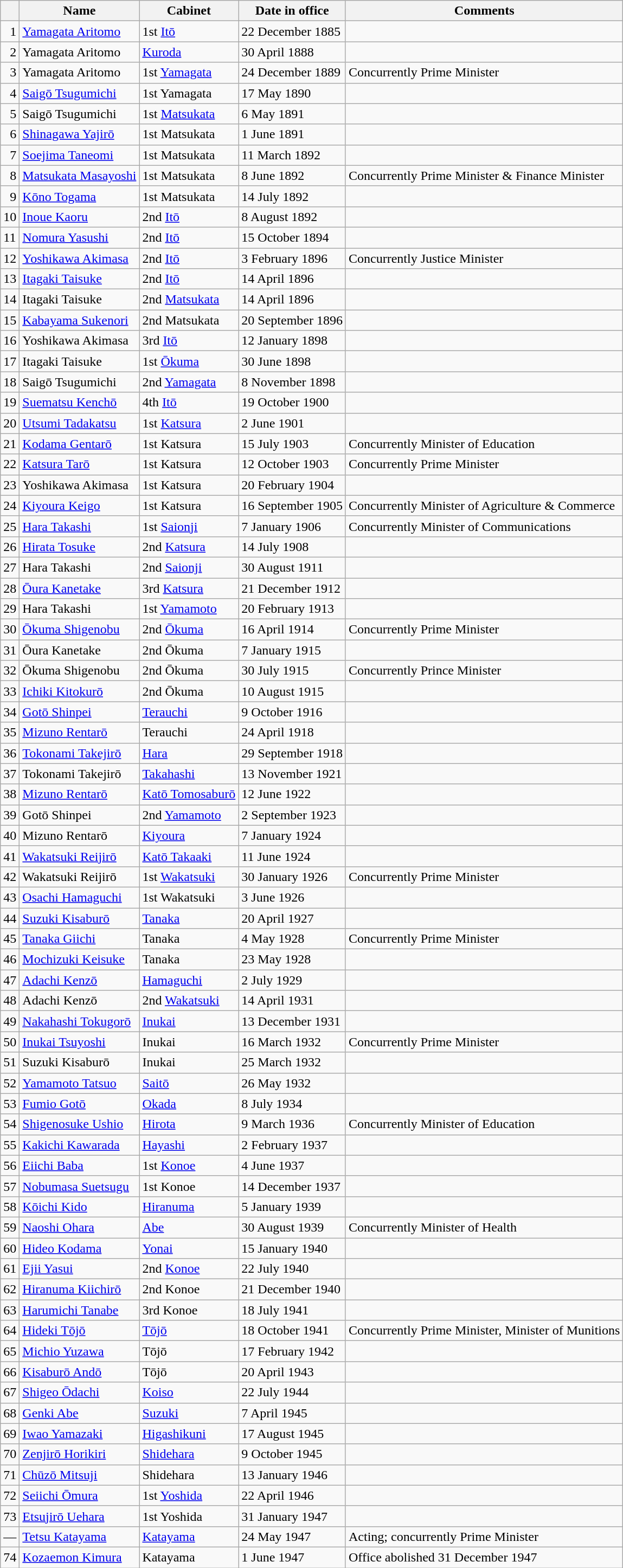<table class=wikitable>
<tr>
<th></th>
<th>Name</th>
<th>Cabinet</th>
<th>Date in office</th>
<th>Comments</th>
</tr>
<tr>
<td align="right">1</td>
<td><a href='#'>Yamagata Aritomo</a></td>
<td>1st <a href='#'>Itō</a></td>
<td>22 December 1885</td>
<td> </td>
</tr>
<tr>
<td align="right">2</td>
<td>Yamagata Aritomo</td>
<td><a href='#'>Kuroda</a></td>
<td>30 April 1888</td>
<td> </td>
</tr>
<tr>
<td align="right">3</td>
<td>Yamagata Aritomo</td>
<td>1st <a href='#'>Yamagata</a></td>
<td>24 December 1889</td>
<td>Concurrently Prime Minister</td>
</tr>
<tr>
<td align="right">4</td>
<td><a href='#'>Saigō Tsugumichi</a></td>
<td>1st Yamagata</td>
<td>17 May 1890</td>
<td> </td>
</tr>
<tr>
<td align="right">5</td>
<td>Saigō Tsugumichi</td>
<td>1st <a href='#'>Matsukata</a></td>
<td>6 May 1891</td>
<td> </td>
</tr>
<tr>
<td align="right">6</td>
<td><a href='#'>Shinagawa Yajirō</a></td>
<td>1st Matsukata</td>
<td>1 June 1891</td>
<td> </td>
</tr>
<tr>
<td align="right">7</td>
<td><a href='#'>Soejima Taneomi</a></td>
<td>1st Matsukata</td>
<td>11 March 1892</td>
<td> </td>
</tr>
<tr>
<td align="right">8</td>
<td><a href='#'>Matsukata Masayoshi</a></td>
<td>1st Matsukata</td>
<td>8 June 1892</td>
<td>Concurrently Prime Minister & Finance Minister</td>
</tr>
<tr>
<td align="right">9</td>
<td><a href='#'>Kōno Togama</a></td>
<td>1st Matsukata</td>
<td>14 July 1892</td>
<td> </td>
</tr>
<tr>
<td>10</td>
<td><a href='#'>Inoue Kaoru</a></td>
<td>2nd <a href='#'>Itō</a></td>
<td>8 August 1892</td>
<td> </td>
</tr>
<tr>
<td>11</td>
<td><a href='#'>Nomura Yasushi</a></td>
<td>2nd <a href='#'>Itō</a></td>
<td>15 October 1894</td>
<td> </td>
</tr>
<tr>
<td>12</td>
<td><a href='#'>Yoshikawa Akimasa</a></td>
<td>2nd <a href='#'>Itō</a></td>
<td>3 February 1896</td>
<td>Concurrently Justice Minister</td>
</tr>
<tr>
<td>13</td>
<td><a href='#'>Itagaki Taisuke</a></td>
<td>2nd <a href='#'>Itō</a></td>
<td>14 April 1896</td>
<td> </td>
</tr>
<tr>
<td>14</td>
<td>Itagaki Taisuke</td>
<td>2nd <a href='#'>Matsukata</a></td>
<td>14 April 1896</td>
<td> </td>
</tr>
<tr>
<td>15</td>
<td><a href='#'>Kabayama Sukenori</a></td>
<td>2nd Matsukata</td>
<td>20 September 1896</td>
<td> </td>
</tr>
<tr>
<td>16</td>
<td>Yoshikawa Akimasa</td>
<td>3rd <a href='#'>Itō</a></td>
<td>12 January 1898</td>
<td> </td>
</tr>
<tr>
<td>17</td>
<td>Itagaki Taisuke</td>
<td>1st <a href='#'>Ōkuma</a></td>
<td>30 June 1898</td>
<td> </td>
</tr>
<tr>
<td>18</td>
<td>Saigō Tsugumichi</td>
<td>2nd <a href='#'>Yamagata</a></td>
<td>8 November 1898</td>
<td> </td>
</tr>
<tr>
<td>19</td>
<td><a href='#'>Suematsu Kenchō</a></td>
<td>4th <a href='#'>Itō</a></td>
<td>19 October 1900</td>
<td> </td>
</tr>
<tr>
<td>20</td>
<td><a href='#'>Utsumi Tadakatsu</a></td>
<td>1st <a href='#'>Katsura</a></td>
<td>2 June 1901</td>
<td> </td>
</tr>
<tr>
<td>21</td>
<td><a href='#'>Kodama Gentarō</a></td>
<td>1st Katsura</td>
<td>15 July 1903</td>
<td>Concurrently Minister of Education</td>
</tr>
<tr>
<td>22</td>
<td><a href='#'>Katsura Tarō</a></td>
<td>1st Katsura</td>
<td>12 October 1903</td>
<td>Concurrently Prime Minister</td>
</tr>
<tr>
<td>23</td>
<td>Yoshikawa Akimasa</td>
<td>1st Katsura</td>
<td>20 February 1904</td>
<td> </td>
</tr>
<tr>
<td>24</td>
<td><a href='#'>Kiyoura Keigo</a></td>
<td>1st Katsura</td>
<td>16 September 1905</td>
<td>Concurrently Minister of Agriculture & Commerce</td>
</tr>
<tr>
<td>25</td>
<td><a href='#'>Hara Takashi</a></td>
<td>1st <a href='#'>Saionji</a></td>
<td>7 January 1906</td>
<td>Concurrently Minister of Communications</td>
</tr>
<tr>
<td>26</td>
<td><a href='#'>Hirata Tosuke</a></td>
<td>2nd <a href='#'>Katsura</a></td>
<td>14 July 1908</td>
<td> </td>
</tr>
<tr>
<td>27</td>
<td>Hara Takashi</td>
<td>2nd <a href='#'>Saionji</a></td>
<td>30 August 1911</td>
<td> </td>
</tr>
<tr>
<td>28</td>
<td><a href='#'>Ōura Kanetake</a></td>
<td>3rd <a href='#'>Katsura</a></td>
<td>21 December 1912</td>
<td> </td>
</tr>
<tr>
<td>29</td>
<td>Hara Takashi</td>
<td>1st <a href='#'>Yamamoto</a></td>
<td>20 February 1913</td>
<td> </td>
</tr>
<tr>
<td>30</td>
<td><a href='#'>Ōkuma Shigenobu</a></td>
<td>2nd <a href='#'>Ōkuma</a></td>
<td>16 April 1914</td>
<td>Concurrently Prime Minister</td>
</tr>
<tr>
<td>31</td>
<td>Ōura Kanetake</td>
<td>2nd Ōkuma</td>
<td>7 January 1915</td>
<td> </td>
</tr>
<tr>
<td>32</td>
<td>Ōkuma Shigenobu</td>
<td>2nd Ōkuma</td>
<td>30 July 1915</td>
<td>Concurrently Prince Minister</td>
</tr>
<tr>
<td>33</td>
<td><a href='#'>Ichiki Kitokurō</a></td>
<td>2nd Ōkuma</td>
<td>10 August 1915</td>
<td> </td>
</tr>
<tr>
<td>34</td>
<td><a href='#'>Gotō Shinpei</a></td>
<td><a href='#'>Terauchi</a></td>
<td>9 October 1916</td>
<td> </td>
</tr>
<tr>
<td>35</td>
<td><a href='#'>Mizuno Rentarō</a></td>
<td>Terauchi</td>
<td>24 April 1918</td>
<td> </td>
</tr>
<tr>
<td>36</td>
<td><a href='#'>Tokonami Takejirō</a></td>
<td><a href='#'>Hara</a></td>
<td>29 September 1918</td>
<td> </td>
</tr>
<tr>
<td>37</td>
<td>Tokonami Takejirō</td>
<td><a href='#'>Takahashi</a></td>
<td>13 November 1921</td>
<td> </td>
</tr>
<tr>
<td>38</td>
<td><a href='#'>Mizuno Rentarō</a></td>
<td><a href='#'>Katō Tomosaburō</a></td>
<td>12 June 1922</td>
<td> </td>
</tr>
<tr>
<td>39</td>
<td>Gotō Shinpei</td>
<td>2nd <a href='#'>Yamamoto</a></td>
<td>2 September 1923</td>
<td> </td>
</tr>
<tr>
<td>40</td>
<td>Mizuno Rentarō</td>
<td><a href='#'>Kiyoura</a></td>
<td>7 January 1924</td>
<td> </td>
</tr>
<tr>
<td>41</td>
<td><a href='#'>Wakatsuki Reijirō</a></td>
<td><a href='#'>Katō Takaaki</a></td>
<td>11 June 1924</td>
<td> </td>
</tr>
<tr>
<td>42</td>
<td>Wakatsuki Reijirō</td>
<td>1st <a href='#'>Wakatsuki</a></td>
<td>30 January 1926</td>
<td>Concurrently Prime Minister</td>
</tr>
<tr>
<td>43</td>
<td><a href='#'>Osachi Hamaguchi</a></td>
<td>1st Wakatsuki</td>
<td>3 June 1926</td>
<td> </td>
</tr>
<tr>
<td>44</td>
<td><a href='#'>Suzuki Kisaburō</a></td>
<td><a href='#'>Tanaka</a></td>
<td>20 April 1927</td>
<td> </td>
</tr>
<tr>
<td>45</td>
<td><a href='#'>Tanaka Giichi</a></td>
<td>Tanaka</td>
<td>4 May 1928</td>
<td>Concurrently Prime Minister</td>
</tr>
<tr>
<td>46</td>
<td><a href='#'>Mochizuki Keisuke</a></td>
<td>Tanaka</td>
<td>23 May 1928</td>
<td> </td>
</tr>
<tr>
<td>47</td>
<td><a href='#'>Adachi Kenzō</a></td>
<td><a href='#'>Hamaguchi</a></td>
<td>2 July 1929</td>
<td> </td>
</tr>
<tr>
<td>48</td>
<td>Adachi Kenzō</td>
<td>2nd <a href='#'>Wakatsuki</a></td>
<td>14 April 1931</td>
<td> </td>
</tr>
<tr>
<td>49</td>
<td><a href='#'>Nakahashi Tokugorō</a></td>
<td><a href='#'>Inukai</a></td>
<td>13 December 1931</td>
<td> </td>
</tr>
<tr>
<td>50</td>
<td><a href='#'>Inukai Tsuyoshi</a></td>
<td>Inukai</td>
<td>16 March 1932</td>
<td>Concurrently Prime Minister</td>
</tr>
<tr>
<td>51</td>
<td>Suzuki Kisaburō</td>
<td>Inukai</td>
<td>25 March 1932</td>
<td> </td>
</tr>
<tr>
<td>52</td>
<td><a href='#'>Yamamoto Tatsuo</a></td>
<td><a href='#'>Saitō</a></td>
<td>26 May 1932</td>
<td> </td>
</tr>
<tr>
<td>53</td>
<td><a href='#'>Fumio Gotō</a></td>
<td><a href='#'>Okada</a></td>
<td>8 July 1934</td>
<td> </td>
</tr>
<tr>
<td>54</td>
<td><a href='#'>Shigenosuke Ushio</a></td>
<td><a href='#'>Hirota</a></td>
<td>9 March 1936</td>
<td>Concurrently Minister of Education</td>
</tr>
<tr>
<td>55</td>
<td><a href='#'>Kakichi Kawarada</a></td>
<td><a href='#'>Hayashi</a></td>
<td>2 February 1937</td>
<td> </td>
</tr>
<tr>
<td>56</td>
<td><a href='#'>Eiichi Baba</a></td>
<td>1st <a href='#'>Konoe</a></td>
<td>4 June 1937</td>
<td> </td>
</tr>
<tr>
<td>57</td>
<td><a href='#'>Nobumasa Suetsugu</a></td>
<td>1st Konoe</td>
<td>14 December 1937</td>
<td> </td>
</tr>
<tr>
<td>58</td>
<td><a href='#'>Kōichi Kido</a></td>
<td><a href='#'>Hiranuma</a></td>
<td>5 January 1939</td>
<td> </td>
</tr>
<tr>
<td>59</td>
<td><a href='#'>Naoshi Ohara</a></td>
<td><a href='#'>Abe</a></td>
<td>30 August 1939</td>
<td>Concurrently Minister of Health</td>
</tr>
<tr>
<td>60</td>
<td><a href='#'>Hideo Kodama</a></td>
<td><a href='#'>Yonai</a></td>
<td>15 January 1940</td>
<td> </td>
</tr>
<tr>
<td>61</td>
<td><a href='#'>Ejii Yasui</a></td>
<td>2nd <a href='#'>Konoe</a></td>
<td>22 July 1940</td>
<td> </td>
</tr>
<tr>
<td>62</td>
<td><a href='#'>Hiranuma Kiichirō</a></td>
<td>2nd Konoe</td>
<td>21 December 1940</td>
<td> </td>
</tr>
<tr>
<td>63</td>
<td><a href='#'>Harumichi Tanabe</a></td>
<td>3rd Konoe</td>
<td>18 July 1941</td>
<td> </td>
</tr>
<tr>
<td>64</td>
<td><a href='#'>Hideki Tōjō</a></td>
<td><a href='#'>Tōjō</a></td>
<td>18 October 1941</td>
<td>Concurrently Prime Minister, Minister of Munitions</td>
</tr>
<tr>
<td>65</td>
<td><a href='#'>Michio Yuzawa</a></td>
<td>Tōjō</td>
<td>17 February 1942</td>
<td> </td>
</tr>
<tr>
<td>66</td>
<td><a href='#'>Kisaburō Andō</a></td>
<td>Tōjō</td>
<td>20 April 1943</td>
<td> </td>
</tr>
<tr>
<td>67</td>
<td><a href='#'>Shigeo Ōdachi</a></td>
<td><a href='#'>Koiso</a></td>
<td>22 July 1944</td>
<td> </td>
</tr>
<tr>
<td>68</td>
<td><a href='#'>Genki Abe</a></td>
<td><a href='#'>Suzuki</a></td>
<td>7 April 1945</td>
<td> </td>
</tr>
<tr>
<td>69</td>
<td><a href='#'>Iwao Yamazaki</a></td>
<td><a href='#'>Higashikuni</a></td>
<td>17 August 1945</td>
<td> </td>
</tr>
<tr>
<td>70</td>
<td><a href='#'>Zenjirō Horikiri</a></td>
<td><a href='#'>Shidehara</a></td>
<td>9 October 1945</td>
<td> </td>
</tr>
<tr>
<td>71</td>
<td><a href='#'>Chūzō Mitsuji</a></td>
<td>Shidehara</td>
<td>13 January 1946</td>
<td> </td>
</tr>
<tr>
<td>72</td>
<td><a href='#'>Seiichi Ōmura</a></td>
<td>1st <a href='#'>Yoshida</a></td>
<td>22 April 1946</td>
<td> </td>
</tr>
<tr>
<td>73</td>
<td><a href='#'>Etsujirō Uehara</a></td>
<td>1st Yoshida</td>
<td>31 January 1947</td>
<td> </td>
</tr>
<tr>
<td>—</td>
<td><a href='#'>Tetsu Katayama</a></td>
<td><a href='#'>Katayama</a></td>
<td>24 May 1947</td>
<td>Acting; concurrently Prime Minister</td>
</tr>
<tr>
<td>74</td>
<td><a href='#'>Kozaemon Kimura</a></td>
<td>Katayama</td>
<td>1 June 1947</td>
<td>Office abolished 31 December 1947</td>
</tr>
</table>
